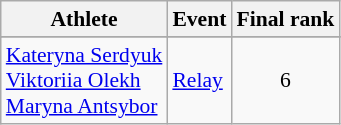<table class="wikitable" style="font-size:90%">
<tr>
<th>Athlete</th>
<th>Event</th>
<th>Final rank</th>
</tr>
<tr style="font-size:95%">
</tr>
<tr align=center>
<td align=left><a href='#'>Kateryna Serdyuk</a><br><a href='#'>Viktoriia Olekh</a><br><a href='#'>Maryna Antsybor</a></td>
<td align=left><a href='#'>Relay</a></td>
<td>6</td>
</tr>
</table>
